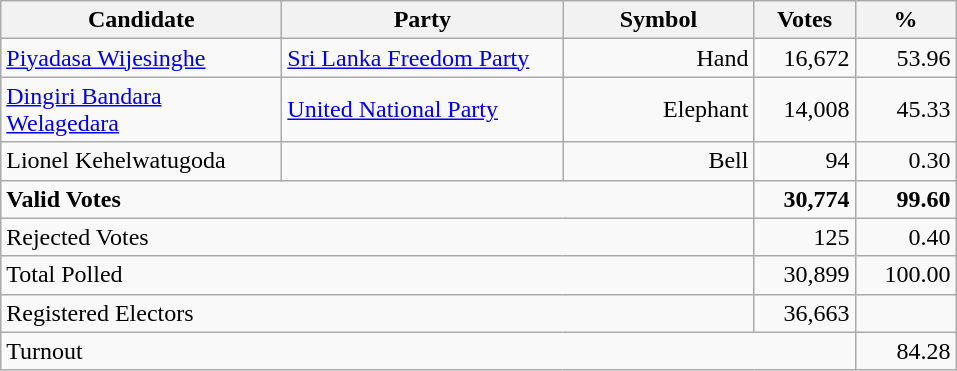<table class="wikitable" border="1" style="text-align:right;">
<tr>
<th align=left width="180">Candidate</th>
<th align=left width="180">Party</th>
<th align=left width="120">Symbol</th>
<th align=left width="60">Votes</th>
<th align=left width="60">%</th>
</tr>
<tr>
<td align=left><a href='#'>Piyadasa Wijesinghe</a></td>
<td align=left><a href='#'>Sri Lanka Freedom Party</a></td>
<td>Hand</td>
<td>16,672</td>
<td>53.96</td>
</tr>
<tr>
<td align=left><a href='#'>Dingiri Bandara Welagedara</a></td>
<td align=left><a href='#'>United National Party</a></td>
<td>Elephant</td>
<td>14,008</td>
<td>45.33</td>
</tr>
<tr>
<td align=left>Lionel Kehelwatugoda</td>
<td align=left></td>
<td>Bell</td>
<td>94</td>
<td>0.30</td>
</tr>
<tr>
<td align=left colspan=3><strong>Valid Votes</strong></td>
<td><strong>30,774</strong></td>
<td><strong>99.60</strong></td>
</tr>
<tr>
<td align=left colspan=3>Rejected Votes</td>
<td>125</td>
<td>0.40</td>
</tr>
<tr>
<td align=left colspan=3>Total Polled</td>
<td>30,899</td>
<td>100.00</td>
</tr>
<tr>
<td align=left colspan=3>Registered Electors</td>
<td>36,663</td>
<td></td>
</tr>
<tr>
<td align=left colspan=4>Turnout</td>
<td>84.28</td>
</tr>
</table>
